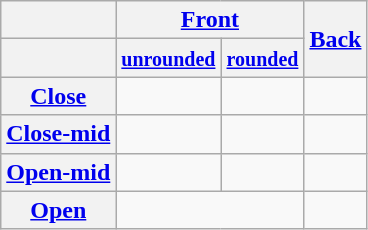<table class="wikitable" style="text-align: center;">
<tr>
<th></th>
<th colspan="2"><a href='#'>Front</a></th>
<th rowspan="2"><a href='#'>Back</a></th>
</tr>
<tr>
<th></th>
<th><small><a href='#'>unrounded</a></small></th>
<th><small><a href='#'>rounded</a></small></th>
</tr>
<tr align=center>
<th><a href='#'>Close</a></th>
<td><br> </td>
<td><br> </td>
<td></td>
</tr>
<tr>
<th><a href='#'>Close-mid</a></th>
<td><br> </td>
<td></td>
<td><br> </td>
</tr>
<tr>
<th><a href='#'>Open-mid</a></th>
<td><br></td>
<td></td>
<td><br></td>
</tr>
<tr>
<th><a href='#'>Open</a></th>
<td colspan="2"></td>
<td><br> </td>
</tr>
</table>
